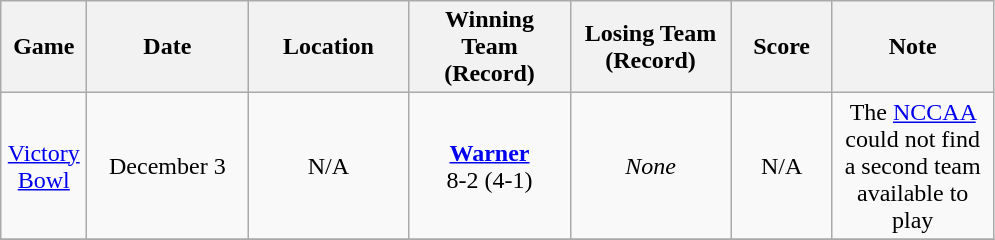<table class="wikitable" style="text-align:center;">
<tr>
<th style="width:50px">Game</th>
<th style="width:100px">Date</th>
<th style="width:100px">Location</th>
<th style="width:100px">Winning Team<br>(Record)</th>
<th style="width:100px">Losing Team<br>(Record)</th>
<th style="width:60px;">Score</th>
<th style="width:100px">Note</th>
</tr>
<tr>
<td><a href='#'>Victory Bowl</a></td>
<td>December 3</td>
<td>N/A</td>
<td><strong><a href='#'>Warner</a></strong><br>8-2 (4-1)</td>
<td><em>None</em></td>
<td>N/A</td>
<td>The <a href='#'>NCCAA</a> could not find a second team available to play</td>
</tr>
<tr>
</tr>
</table>
